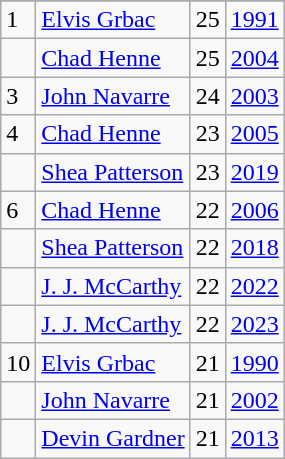<table class="wikitable">
<tr>
</tr>
<tr>
<td>1</td>
<td><a href='#'>Elvis Grbac</a></td>
<td>25</td>
<td><a href='#'>1991</a></td>
</tr>
<tr>
<td></td>
<td><a href='#'>Chad Henne</a></td>
<td>25</td>
<td><a href='#'>2004</a></td>
</tr>
<tr>
<td>3</td>
<td><a href='#'>John Navarre</a></td>
<td>24</td>
<td><a href='#'>2003</a></td>
</tr>
<tr>
<td>4</td>
<td><a href='#'>Chad Henne</a></td>
<td>23</td>
<td><a href='#'>2005</a></td>
</tr>
<tr>
<td></td>
<td><a href='#'>Shea Patterson</a></td>
<td>23</td>
<td><a href='#'>2019</a></td>
</tr>
<tr>
<td>6</td>
<td><a href='#'>Chad Henne</a></td>
<td>22</td>
<td><a href='#'>2006</a></td>
</tr>
<tr>
<td></td>
<td><a href='#'>Shea Patterson</a></td>
<td>22</td>
<td><a href='#'>2018</a></td>
</tr>
<tr>
<td></td>
<td><a href='#'>J. J. McCarthy</a></td>
<td>22</td>
<td><a href='#'>2022</a></td>
</tr>
<tr>
<td></td>
<td><a href='#'>J. J. McCarthy</a></td>
<td>22</td>
<td><a href='#'>2023</a></td>
</tr>
<tr>
<td>10</td>
<td><a href='#'>Elvis Grbac</a></td>
<td>21</td>
<td><a href='#'>1990</a></td>
</tr>
<tr>
<td></td>
<td><a href='#'>John Navarre</a></td>
<td>21</td>
<td><a href='#'>2002</a></td>
</tr>
<tr>
<td></td>
<td><a href='#'>Devin Gardner</a></td>
<td>21</td>
<td><a href='#'>2013</a></td>
</tr>
</table>
